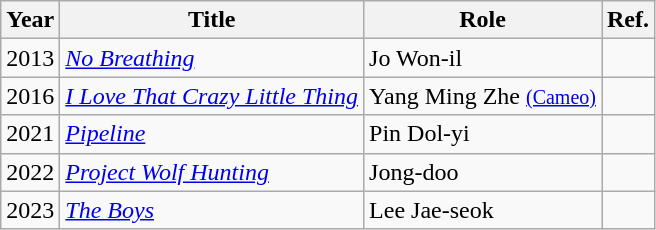<table class="wikitable">
<tr>
<th>Year</th>
<th>Title</th>
<th>Role</th>
<th>Ref.</th>
</tr>
<tr>
<td>2013</td>
<td><em><a href='#'>No Breathing</a></em></td>
<td>Jo Won-il</td>
<td></td>
</tr>
<tr>
<td>2016</td>
<td><em><a href='#'>I Love That Crazy Little Thing</a></em></td>
<td>Yang Ming Zhe <small><a href='#'>(Cameo)</a></small></td>
<td></td>
</tr>
<tr>
<td>2021</td>
<td><em><a href='#'>Pipeline</a></em></td>
<td>Pin Dol-yi</td>
<td></td>
</tr>
<tr>
<td>2022</td>
<td><em><a href='#'>Project Wolf Hunting</a></em></td>
<td>Jong-doo</td>
<td></td>
</tr>
<tr>
<td>2023</td>
<td><em><a href='#'>The Boys</a></em></td>
<td>Lee Jae-seok</td>
<td></td>
</tr>
</table>
